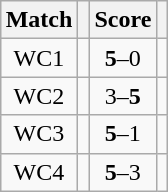<table class="wikitable" style="font-size: 100%; margin: 1em auto 1em auto;">
<tr>
<th>Match</th>
<th></th>
<th>Score</th>
<th></th>
</tr>
<tr>
<td align="center">WC1</td>
<td><strong></strong></td>
<td align="center"><strong>5</strong>–0</td>
<td></td>
</tr>
<tr>
<td align="center">WC2</td>
<td></td>
<td align="center">3–<strong>5</strong></td>
<td><strong></strong></td>
</tr>
<tr>
<td align="center">WC3</td>
<td><strong></strong></td>
<td align="center"><strong>5</strong>–1</td>
<td></td>
</tr>
<tr>
<td align="center">WC4</td>
<td><strong></strong></td>
<td align="center"><strong>5</strong>–3</td>
<td></td>
</tr>
</table>
